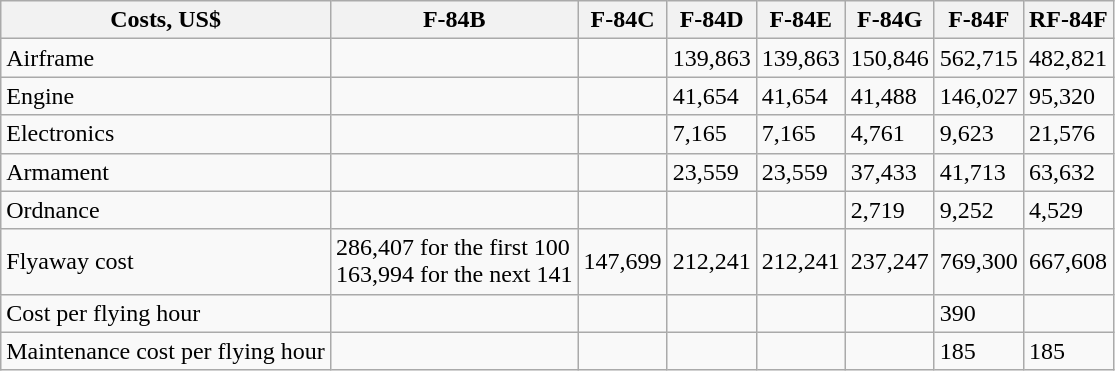<table class="wikitable">
<tr>
<th>Costs, US$</th>
<th>F-84B</th>
<th>F-84C</th>
<th>F-84D</th>
<th>F-84E</th>
<th>F-84G</th>
<th>F-84F</th>
<th>RF-84F</th>
</tr>
<tr>
<td>Airframe</td>
<td></td>
<td></td>
<td>139,863</td>
<td>139,863</td>
<td>150,846</td>
<td>562,715</td>
<td>482,821</td>
</tr>
<tr>
<td>Engine</td>
<td></td>
<td></td>
<td>41,654</td>
<td>41,654</td>
<td>41,488</td>
<td>146,027</td>
<td>95,320</td>
</tr>
<tr>
<td>Electronics</td>
<td></td>
<td></td>
<td>7,165</td>
<td>7,165</td>
<td>4,761</td>
<td>9,623</td>
<td>21,576</td>
</tr>
<tr>
<td>Armament</td>
<td></td>
<td></td>
<td>23,559</td>
<td>23,559</td>
<td>37,433</td>
<td>41,713</td>
<td>63,632</td>
</tr>
<tr>
<td>Ordnance</td>
<td></td>
<td></td>
<td></td>
<td></td>
<td>2,719</td>
<td>9,252</td>
<td>4,529</td>
</tr>
<tr>
<td>Flyaway cost</td>
<td>286,407 for the first 100<br>163,994 for the next 141</td>
<td>147,699</td>
<td>212,241</td>
<td>212,241</td>
<td>237,247</td>
<td>769,300</td>
<td>667,608</td>
</tr>
<tr>
<td>Cost per flying hour</td>
<td></td>
<td></td>
<td></td>
<td></td>
<td></td>
<td>390</td>
<td></td>
</tr>
<tr>
<td>Maintenance cost per flying hour</td>
<td></td>
<td></td>
<td></td>
<td></td>
<td></td>
<td>185</td>
<td>185</td>
</tr>
</table>
